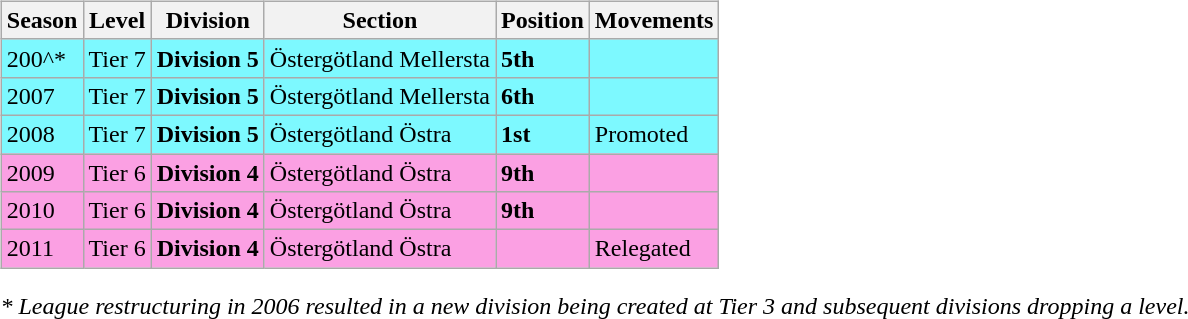<table>
<tr>
<td valign="top" width=0%><br><table class="wikitable">
<tr style="background:#f0f6fa;">
<th><strong>Season</strong></th>
<th><strong>Level</strong></th>
<th><strong>Division</strong></th>
<th><strong>Section</strong></th>
<th><strong>Position</strong></th>
<th><strong>Movements</strong></th>
</tr>
<tr>
<td style="background:#7DF9FF;">200^*</td>
<td style="background:#7DF9FF;">Tier 7</td>
<td style="background:#7DF9FF;"><strong>Division 5</strong></td>
<td style="background:#7DF9FF;">Östergötland Mellersta</td>
<td style="background:#7DF9FF;"><strong>5th</strong></td>
<td style="background:#7DF9FF;"></td>
</tr>
<tr>
<td style="background:#7DF9FF;">2007</td>
<td style="background:#7DF9FF;">Tier 7</td>
<td style="background:#7DF9FF;"><strong>Division 5</strong></td>
<td style="background:#7DF9FF;">Östergötland Mellersta</td>
<td style="background:#7DF9FF;"><strong>6th</strong></td>
<td style="background:#7DF9FF;"></td>
</tr>
<tr>
<td style="background:#7DF9FF;">2008</td>
<td style="background:#7DF9FF;">Tier 7</td>
<td style="background:#7DF9FF;"><strong>Division 5</strong></td>
<td style="background:#7DF9FF;">Östergötland Östra</td>
<td style="background:#7DF9FF;"><strong>1st</strong></td>
<td style="background:#7DF9FF;">Promoted</td>
</tr>
<tr>
<td style="background:#FBA0E3;">2009</td>
<td style="background:#FBA0E3;">Tier 6</td>
<td style="background:#FBA0E3;"><strong>Division 4</strong></td>
<td style="background:#FBA0E3;">Östergötland Östra</td>
<td style="background:#FBA0E3;"><strong>9th</strong></td>
<td style="background:#FBA0E3;"></td>
</tr>
<tr>
<td style="background:#FBA0E3;">2010</td>
<td style="background:#FBA0E3;">Tier 6</td>
<td style="background:#FBA0E3;"><strong>Division 4</strong></td>
<td style="background:#FBA0E3;">Östergötland Östra</td>
<td style="background:#FBA0E3;"><strong>9th</strong></td>
<td style="background:#FBA0E3;"></td>
</tr>
<tr>
<td style="background:#FBA0E3;">2011</td>
<td style="background:#FBA0E3;">Tier 6</td>
<td style="background:#FBA0E3;"><strong>Division 4</strong></td>
<td style="background:#FBA0E3;">Östergötland Östra</td>
<td style="background:#FBA0E3;"></td>
<td style="background:#FBA0E3;">Relegated</td>
</tr>
</table>
<em>* League restructuring in 2006 resulted in a new division being created at Tier 3 and subsequent divisions dropping a level.</em>


</td>
</tr>
</table>
